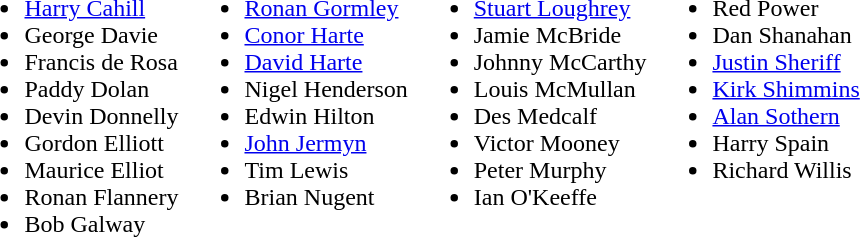<table>
<tr style="vertical-align:top">
<td><br><ul><li><a href='#'>Harry Cahill</a></li><li>George Davie</li><li>Francis de Rosa</li><li>Paddy Dolan</li><li>Devin Donnelly</li><li>Gordon Elliott</li><li>Maurice Elliot</li><li>Ronan Flannery</li><li>Bob Galway</li></ul></td>
<td><br><ul><li><a href='#'>Ronan Gormley</a></li><li><a href='#'>Conor Harte</a></li><li><a href='#'>David Harte</a></li><li>Nigel Henderson</li><li>Edwin Hilton</li><li><a href='#'>John Jermyn</a></li><li>Tim Lewis</li><li>Brian Nugent</li></ul></td>
<td><br><ul><li><a href='#'>Stuart Loughrey</a></li><li>Jamie McBride</li><li>Johnny McCarthy</li><li>Louis McMullan</li><li>Des Medcalf</li><li>Victor Mooney</li><li>Peter Murphy</li><li>Ian O'Keeffe</li></ul></td>
<td><br><ul><li>Red Power</li><li>Dan Shanahan</li><li><a href='#'>Justin Sheriff</a></li><li><a href='#'>Kirk Shimmins</a></li><li><a href='#'>Alan Sothern</a></li><li>Harry Spain</li><li>Richard Willis</li></ul></td>
</tr>
</table>
